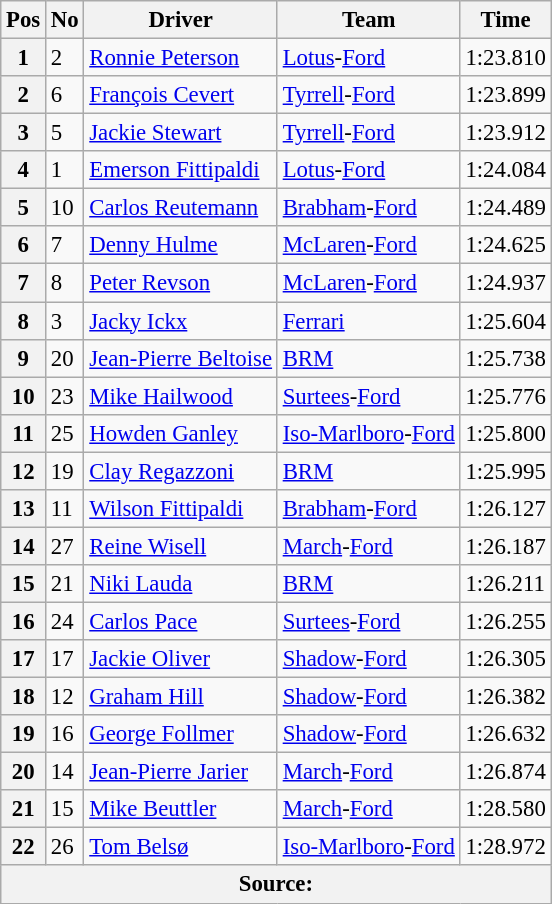<table class="wikitable" style="font-size: 95%;">
<tr>
<th>Pos</th>
<th>No</th>
<th>Driver</th>
<th>Team</th>
<th>Time</th>
</tr>
<tr>
<th>1</th>
<td>2</td>
<td> <a href='#'>Ronnie Peterson</a></td>
<td><a href='#'>Lotus</a>-<a href='#'>Ford</a></td>
<td>1:23.810</td>
</tr>
<tr>
<th>2</th>
<td>6</td>
<td> <a href='#'>François Cevert</a></td>
<td><a href='#'>Tyrrell</a>-<a href='#'>Ford</a></td>
<td>1:23.899</td>
</tr>
<tr>
<th>3</th>
<td>5</td>
<td> <a href='#'>Jackie Stewart</a></td>
<td><a href='#'>Tyrrell</a>-<a href='#'>Ford</a></td>
<td>1:23.912</td>
</tr>
<tr>
<th>4</th>
<td>1</td>
<td> <a href='#'>Emerson Fittipaldi</a></td>
<td><a href='#'>Lotus</a>-<a href='#'>Ford</a></td>
<td>1:24.084</td>
</tr>
<tr>
<th>5</th>
<td>10</td>
<td> <a href='#'>Carlos Reutemann</a></td>
<td><a href='#'>Brabham</a>-<a href='#'>Ford</a></td>
<td>1:24.489</td>
</tr>
<tr>
<th>6</th>
<td>7</td>
<td> <a href='#'>Denny Hulme</a></td>
<td><a href='#'>McLaren</a>-<a href='#'>Ford</a></td>
<td>1:24.625</td>
</tr>
<tr>
<th>7</th>
<td>8</td>
<td> <a href='#'>Peter Revson</a></td>
<td><a href='#'>McLaren</a>-<a href='#'>Ford</a></td>
<td>1:24.937</td>
</tr>
<tr>
<th>8</th>
<td>3</td>
<td> <a href='#'>Jacky Ickx</a></td>
<td><a href='#'>Ferrari</a></td>
<td>1:25.604</td>
</tr>
<tr>
<th>9</th>
<td>20</td>
<td> <a href='#'>Jean-Pierre Beltoise</a></td>
<td><a href='#'>BRM</a></td>
<td>1:25.738</td>
</tr>
<tr>
<th>10</th>
<td>23</td>
<td> <a href='#'>Mike Hailwood</a></td>
<td><a href='#'>Surtees</a>-<a href='#'>Ford</a></td>
<td>1:25.776</td>
</tr>
<tr>
<th>11</th>
<td>25</td>
<td> <a href='#'>Howden Ganley</a></td>
<td><a href='#'>Iso-Marlboro</a>-<a href='#'>Ford</a></td>
<td>1:25.800</td>
</tr>
<tr>
<th>12</th>
<td>19</td>
<td> <a href='#'>Clay Regazzoni</a></td>
<td><a href='#'>BRM</a></td>
<td>1:25.995</td>
</tr>
<tr>
<th>13</th>
<td>11</td>
<td> <a href='#'>Wilson Fittipaldi</a></td>
<td><a href='#'>Brabham</a>-<a href='#'>Ford</a></td>
<td>1:26.127</td>
</tr>
<tr>
<th>14</th>
<td>27</td>
<td> <a href='#'>Reine Wisell</a></td>
<td><a href='#'>March</a>-<a href='#'>Ford</a></td>
<td>1:26.187</td>
</tr>
<tr>
<th>15</th>
<td>21</td>
<td> <a href='#'>Niki Lauda</a></td>
<td><a href='#'>BRM</a></td>
<td>1:26.211</td>
</tr>
<tr>
<th>16</th>
<td>24</td>
<td> <a href='#'>Carlos Pace</a></td>
<td><a href='#'>Surtees</a>-<a href='#'>Ford</a></td>
<td>1:26.255</td>
</tr>
<tr>
<th>17</th>
<td>17</td>
<td> <a href='#'>Jackie Oliver</a></td>
<td><a href='#'>Shadow</a>-<a href='#'>Ford</a></td>
<td>1:26.305</td>
</tr>
<tr>
<th>18</th>
<td>12</td>
<td> <a href='#'>Graham Hill</a></td>
<td><a href='#'>Shadow</a>-<a href='#'>Ford</a></td>
<td>1:26.382</td>
</tr>
<tr>
<th>19</th>
<td>16</td>
<td> <a href='#'>George Follmer</a></td>
<td><a href='#'>Shadow</a>-<a href='#'>Ford</a></td>
<td>1:26.632</td>
</tr>
<tr>
<th>20</th>
<td>14</td>
<td> <a href='#'>Jean-Pierre Jarier</a></td>
<td><a href='#'>March</a>-<a href='#'>Ford</a></td>
<td>1:26.874</td>
</tr>
<tr>
<th>21</th>
<td>15</td>
<td> <a href='#'>Mike Beuttler</a></td>
<td><a href='#'>March</a>-<a href='#'>Ford</a></td>
<td>1:28.580</td>
</tr>
<tr>
<th>22</th>
<td>26</td>
<td> <a href='#'>Tom Belsø</a></td>
<td><a href='#'>Iso-Marlboro</a>-<a href='#'>Ford</a></td>
<td>1:28.972</td>
</tr>
<tr>
<th colspan="5">Source:</th>
</tr>
</table>
